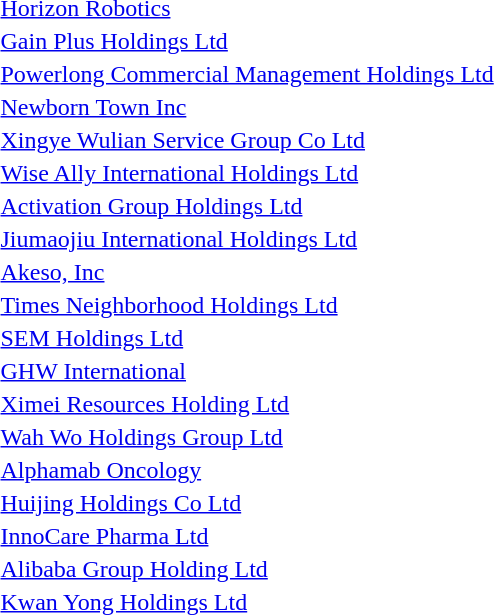<table>
<tr>
<td> <a href='#'>Horizon Robotics</a></td>
</tr>
<tr>
<td> <a href='#'>Gain Plus Holdings Ltd</a></td>
</tr>
<tr>
<td> <a href='#'>Powerlong Commercial Management Holdings Ltd</a></td>
</tr>
<tr>
<td> <a href='#'>Newborn Town Inc</a></td>
</tr>
<tr>
<td> <a href='#'>Xingye Wulian Service Group Co Ltd</a></td>
</tr>
<tr>
<td> <a href='#'>Wise Ally International Holdings Ltd</a></td>
</tr>
<tr>
<td> <a href='#'>Activation Group Holdings Ltd</a></td>
</tr>
<tr>
<td> <a href='#'>Jiumaojiu International Holdings Ltd</a></td>
</tr>
<tr>
<td> <a href='#'>Akeso, Inc</a></td>
</tr>
<tr>
<td> <a href='#'>Times Neighborhood Holdings Ltd</a></td>
</tr>
<tr>
<td> <a href='#'>SEM Holdings Ltd</a></td>
</tr>
<tr>
<td> <a href='#'>GHW International</a></td>
</tr>
<tr>
<td> <a href='#'>Ximei Resources Holding Ltd</a></td>
</tr>
<tr>
<td> <a href='#'>Wah Wo Holdings Group Ltd</a></td>
</tr>
<tr>
<td> <a href='#'>Alphamab Oncology</a></td>
</tr>
<tr>
<td> <a href='#'>Huijing Holdings Co Ltd</a></td>
</tr>
<tr>
<td> <a href='#'>InnoCare Pharma Ltd</a></td>
</tr>
<tr>
<td> <a href='#'> Alibaba Group Holding Ltd</a></td>
</tr>
<tr>
<td> <a href='#'>Kwan Yong Holdings Ltd</a></td>
</tr>
</table>
